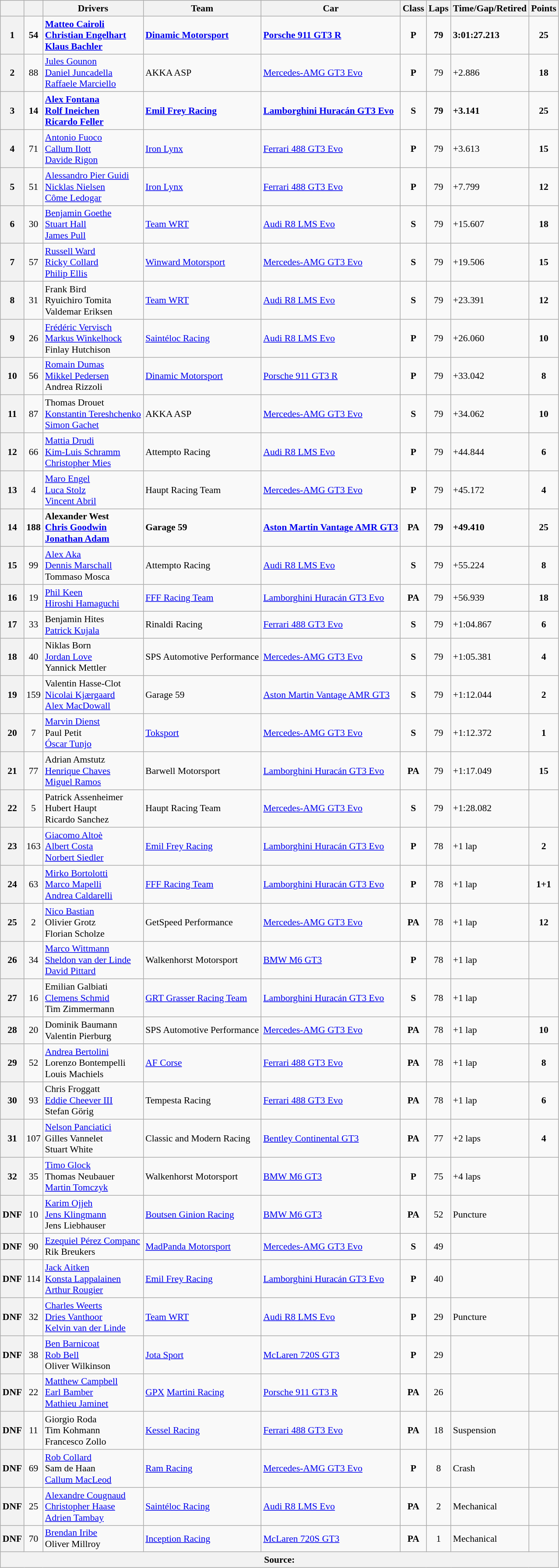<table class="wikitable" style="font-size: 90%;">
<tr>
<th></th>
<th></th>
<th>Drivers</th>
<th>Team</th>
<th>Car</th>
<th>Class</th>
<th>Laps</th>
<th>Time/Gap/Retired</th>
<th>Points</th>
</tr>
<tr style="font-weight: bold">
<th>1</th>
<td align=center>54</td>
<td> <a href='#'>Matteo Cairoli</a><br> <a href='#'>Christian Engelhart</a><br> <a href='#'>Klaus Bachler</a></td>
<td> <a href='#'>Dinamic Motorsport</a></td>
<td><a href='#'>Porsche 911 GT3 R</a></td>
<td align=center><strong><span>P</span></strong></td>
<td align=center>79</td>
<td>3:01:27.213</td>
<td align=center><strong>25</strong></td>
</tr>
<tr>
<th>2</th>
<td align=center>88</td>
<td> <a href='#'>Jules Gounon</a><br> <a href='#'>Daniel Juncadella</a><br> <a href='#'>Raffaele Marciello</a></td>
<td> AKKA ASP</td>
<td><a href='#'>Mercedes-AMG GT3 Evo</a></td>
<td align=center><strong><span>P</span></strong></td>
<td align=center>79</td>
<td>+2.886</td>
<td align=center><strong>18</strong></td>
</tr>
<tr style="font-weight: bold">
<th>3</th>
<td align=center>14</td>
<td> <a href='#'>Alex Fontana</a><br> <a href='#'>Rolf Ineichen</a><br> <a href='#'>Ricardo Feller</a></td>
<td> <a href='#'>Emil Frey Racing</a></td>
<td><a href='#'>Lamborghini Huracán GT3 Evo</a></td>
<td align=center><strong><span>S</span></strong></td>
<td align=center>79</td>
<td>+3.141</td>
<td align=center><strong>25</strong></td>
</tr>
<tr>
<th>4</th>
<td align=center>71</td>
<td> <a href='#'>Antonio Fuoco</a><br> <a href='#'>Callum Ilott</a><br> <a href='#'>Davide Rigon</a></td>
<td> <a href='#'>Iron Lynx</a></td>
<td><a href='#'>Ferrari 488 GT3 Evo</a></td>
<td align=center><strong><span>P</span></strong></td>
<td align=center>79</td>
<td>+3.613</td>
<td align=center><strong>15</strong></td>
</tr>
<tr>
<th>5</th>
<td align=center>51</td>
<td> <a href='#'>Alessandro Pier Guidi</a><br> <a href='#'>Nicklas Nielsen</a><br> <a href='#'>Côme Ledogar</a></td>
<td> <a href='#'>Iron Lynx</a></td>
<td><a href='#'>Ferrari 488 GT3 Evo</a></td>
<td align=center><strong><span>P</span></strong></td>
<td align=center>79</td>
<td>+7.799</td>
<td align=center><strong>12</strong></td>
</tr>
<tr>
<th>6</th>
<td align=center>30</td>
<td> <a href='#'>Benjamin Goethe</a><br> <a href='#'>Stuart Hall</a><br> <a href='#'>James Pull</a></td>
<td> <a href='#'>Team WRT</a></td>
<td><a href='#'>Audi R8 LMS Evo</a></td>
<td align=center><strong><span>S</span></strong></td>
<td align=center>79</td>
<td>+15.607</td>
<td align=center><strong>18</strong></td>
</tr>
<tr>
<th>7</th>
<td align=center>57</td>
<td> <a href='#'>Russell Ward</a><br> <a href='#'>Ricky Collard</a><br> <a href='#'>Philip Ellis</a></td>
<td> <a href='#'>Winward Motorsport</a></td>
<td><a href='#'>Mercedes-AMG GT3 Evo</a></td>
<td align=center><strong><span>S</span></strong></td>
<td align=center>79</td>
<td>+19.506</td>
<td align=center><strong>15</strong></td>
</tr>
<tr>
<th>8</th>
<td align=center>31</td>
<td> Frank Bird<br> Ryuichiro Tomita<br> Valdemar Eriksen</td>
<td> <a href='#'>Team WRT</a></td>
<td><a href='#'>Audi R8 LMS Evo</a></td>
<td align=center><strong><span>S</span></strong></td>
<td align=center>79</td>
<td>+23.391</td>
<td align=center><strong>12</strong></td>
</tr>
<tr>
<th>9</th>
<td align=center>26</td>
<td> <a href='#'>Frédéric Vervisch</a><br> <a href='#'>Markus Winkelhock</a><br> Finlay Hutchison</td>
<td> <a href='#'>Saintéloc Racing</a></td>
<td><a href='#'>Audi R8 LMS Evo</a></td>
<td align=center><strong><span>P</span></strong></td>
<td align=center>79</td>
<td>+26.060</td>
<td align=center><strong>10</strong></td>
</tr>
<tr>
<th>10</th>
<td align=center>56</td>
<td> <a href='#'>Romain Dumas</a><br> <a href='#'>Mikkel Pedersen</a><br> Andrea Rizzoli</td>
<td> <a href='#'>Dinamic Motorsport</a></td>
<td><a href='#'>Porsche 911 GT3 R</a></td>
<td align=center><strong><span>P</span></strong></td>
<td align=center>79</td>
<td>+33.042</td>
<td align=center><strong>8</strong></td>
</tr>
<tr>
<th>11</th>
<td align=center>87</td>
<td> Thomas Drouet<br> <a href='#'>Konstantin Tereshchenko</a><br> <a href='#'>Simon Gachet</a></td>
<td> AKKA ASP</td>
<td><a href='#'>Mercedes-AMG GT3 Evo</a></td>
<td align=center><strong><span>S</span></strong></td>
<td align=center>79</td>
<td>+34.062</td>
<td align=center><strong>10</strong></td>
</tr>
<tr>
<th>12</th>
<td align=center>66</td>
<td> <a href='#'>Mattia Drudi</a><br> <a href='#'>Kim-Luis Schramm</a><br> <a href='#'>Christopher Mies</a></td>
<td> Attempto Racing</td>
<td><a href='#'>Audi R8 LMS Evo</a></td>
<td align=center><strong><span>P</span></strong></td>
<td align=center>79</td>
<td>+44.844</td>
<td align=center><strong>6</strong></td>
</tr>
<tr>
<th>13</th>
<td align=center>4</td>
<td> <a href='#'>Maro Engel</a><br> <a href='#'>Luca Stolz</a><br> <a href='#'>Vincent Abril</a></td>
<td> Haupt Racing Team</td>
<td><a href='#'>Mercedes-AMG GT3 Evo</a></td>
<td align=center><strong><span>P</span></strong></td>
<td align=center>79</td>
<td>+45.172</td>
<td align=center><strong>4</strong></td>
</tr>
<tr style="font-weight: bold">
<th>14</th>
<td align=center>188</td>
<td> Alexander West<br> <a href='#'>Chris Goodwin</a><br> <a href='#'>Jonathan Adam</a></td>
<td> Garage 59</td>
<td><a href='#'>Aston Martin Vantage AMR GT3</a></td>
<td align=center><strong><span>PA</span></strong></td>
<td align=center>79</td>
<td>+49.410</td>
<td align=center><strong>25</strong></td>
</tr>
<tr>
<th>15</th>
<td align=center>99</td>
<td> <a href='#'>Alex Aka</a><br> <a href='#'>Dennis Marschall</a><br> Tommaso Mosca</td>
<td> Attempto Racing</td>
<td><a href='#'>Audi R8 LMS Evo</a></td>
<td align=center><strong><span>S</span></strong></td>
<td align=center>79</td>
<td>+55.224</td>
<td align=center><strong>8</strong></td>
</tr>
<tr>
<th>16</th>
<td align=center>19</td>
<td> <a href='#'>Phil Keen</a><br> <a href='#'>Hiroshi Hamaguchi</a></td>
<td> <a href='#'>FFF Racing Team</a></td>
<td><a href='#'>Lamborghini Huracán GT3 Evo</a></td>
<td align=center><strong><span>PA</span></strong></td>
<td align=center>79</td>
<td>+56.939</td>
<td align=center><strong>18</strong></td>
</tr>
<tr>
<th>17</th>
<td align=center>33</td>
<td> Benjamin Hites<br> <a href='#'>Patrick Kujala</a></td>
<td> Rinaldi Racing</td>
<td><a href='#'>Ferrari 488 GT3 Evo</a></td>
<td align=center><strong><span>S</span></strong></td>
<td align=center>79</td>
<td>+1:04.867</td>
<td align=center><strong>6</strong></td>
</tr>
<tr>
<th>18</th>
<td align=center>40</td>
<td> Niklas Born<br> <a href='#'>Jordan Love</a><br> Yannick Mettler</td>
<td> SPS Automotive Performance</td>
<td><a href='#'>Mercedes-AMG GT3 Evo</a></td>
<td align=center><strong><span>S</span></strong></td>
<td align=center>79</td>
<td>+1:05.381</td>
<td align=center><strong>4</strong></td>
</tr>
<tr>
<th>19</th>
<td align=center>159</td>
<td> Valentin Hasse-Clot<br> <a href='#'>Nicolai Kjærgaard</a><br> <a href='#'>Alex MacDowall</a></td>
<td> Garage 59</td>
<td><a href='#'>Aston Martin Vantage AMR GT3</a></td>
<td align=center><strong><span>S</span></strong></td>
<td align=center>79</td>
<td>+1:12.044</td>
<td align=center><strong>2</strong></td>
</tr>
<tr>
<th>20</th>
<td align=center>7</td>
<td> <a href='#'>Marvin Dienst</a><br> Paul Petit<br> <a href='#'>Óscar Tunjo</a></td>
<td> <a href='#'>Toksport</a></td>
<td><a href='#'>Mercedes-AMG GT3 Evo</a></td>
<td align=center><strong><span>S</span></strong></td>
<td align=center>79</td>
<td>+1:12.372</td>
<td align=center><strong>1</strong></td>
</tr>
<tr>
<th>21</th>
<td align=center>77</td>
<td> Adrian Amstutz<br> <a href='#'>Henrique Chaves</a><br> <a href='#'>Miguel Ramos</a></td>
<td> Barwell Motorsport</td>
<td><a href='#'>Lamborghini Huracán GT3 Evo</a></td>
<td align=center><strong><span>PA</span></strong></td>
<td align=center>79</td>
<td>+1:17.049</td>
<td align=center><strong>15</strong></td>
</tr>
<tr>
<th>22</th>
<td align=center>5</td>
<td> Patrick Assenheimer<br> Hubert Haupt<br> Ricardo Sanchez</td>
<td> Haupt Racing Team</td>
<td><a href='#'>Mercedes-AMG GT3 Evo</a></td>
<td align=center><strong><span>S</span></strong></td>
<td align=center>79</td>
<td>+1:28.082</td>
<td align=center></td>
</tr>
<tr>
<th>23</th>
<td align=center>163</td>
<td> <a href='#'>Giacomo Altoè</a><br> <a href='#'>Albert Costa</a><br> <a href='#'>Norbert Siedler</a></td>
<td> <a href='#'>Emil Frey Racing</a></td>
<td><a href='#'>Lamborghini Huracán GT3 Evo</a></td>
<td align=center><strong><span>P</span></strong></td>
<td align=center>78</td>
<td>+1 lap</td>
<td align=center><strong>2</strong></td>
</tr>
<tr>
<th>24</th>
<td align=center>63</td>
<td> <a href='#'>Mirko Bortolotti</a><br> <a href='#'>Marco Mapelli</a><br> <a href='#'>Andrea Caldarelli</a></td>
<td> <a href='#'>FFF Racing Team</a></td>
<td><a href='#'>Lamborghini Huracán GT3 Evo</a></td>
<td align=center><strong><span>P</span></strong></td>
<td align=center>78</td>
<td>+1 lap</td>
<td align=center><strong>1+1</strong></td>
</tr>
<tr>
<th>25</th>
<td align=center>2</td>
<td> <a href='#'>Nico Bastian</a><br> Olivier Grotz<br> Florian Scholze</td>
<td> GetSpeed Performance</td>
<td><a href='#'>Mercedes-AMG GT3 Evo</a></td>
<td align=center><strong><span>PA</span></strong></td>
<td align=center>78</td>
<td>+1 lap</td>
<td align=center><strong>12</strong></td>
</tr>
<tr>
<th>26</th>
<td align=center>34</td>
<td> <a href='#'>Marco Wittmann</a><br> <a href='#'>Sheldon van der Linde</a><br> <a href='#'>David Pittard</a></td>
<td> Walkenhorst Motorsport</td>
<td><a href='#'>BMW M6 GT3</a></td>
<td align=center><strong><span>P</span></strong></td>
<td align=center>78</td>
<td>+1 lap</td>
<td align=center></td>
</tr>
<tr>
<th>27</th>
<td align=center>16</td>
<td> Emilian Galbiati<br> <a href='#'>Clemens Schmid</a><br> Tim Zimmermann</td>
<td> <a href='#'>GRT Grasser Racing Team</a></td>
<td><a href='#'>Lamborghini Huracán GT3 Evo</a></td>
<td align=center><strong><span>S</span></strong></td>
<td align=center>78</td>
<td>+1 lap</td>
<td align=center></td>
</tr>
<tr>
<th>28</th>
<td align=center>20</td>
<td> Dominik Baumann<br> Valentin Pierburg</td>
<td> SPS Automotive Performance</td>
<td><a href='#'>Mercedes-AMG GT3 Evo</a></td>
<td align=center><strong><span>PA</span></strong></td>
<td align=center>78</td>
<td>+1 lap</td>
<td align=center><strong>10</strong></td>
</tr>
<tr>
<th>29</th>
<td align=center>52</td>
<td> <a href='#'>Andrea Bertolini</a><br> Lorenzo Bontempelli<br> Louis Machiels</td>
<td> <a href='#'>AF Corse</a></td>
<td><a href='#'>Ferrari 488 GT3 Evo</a></td>
<td align=center><strong><span>PA</span></strong></td>
<td align=center>78</td>
<td>+1 lap</td>
<td align=center><strong>8</strong></td>
</tr>
<tr>
<th>30</th>
<td align=center>93</td>
<td> Chris Froggatt<br> <a href='#'>Eddie Cheever III</a><br> Stefan Görig</td>
<td> Tempesta Racing</td>
<td><a href='#'>Ferrari 488 GT3 Evo</a></td>
<td align=center><strong><span>PA</span></strong></td>
<td align=center>78</td>
<td>+1 lap</td>
<td align=center><strong>6</strong></td>
</tr>
<tr>
<th>31</th>
<td align=center>107</td>
<td> <a href='#'>Nelson Panciatici</a><br> Gilles Vannelet<br> Stuart White</td>
<td> Classic and Modern Racing</td>
<td><a href='#'>Bentley Continental GT3</a></td>
<td align=center><strong><span>PA</span></strong></td>
<td align=center>77</td>
<td>+2 laps</td>
<td align=center><strong>4</strong></td>
</tr>
<tr>
<th>32</th>
<td align=center>35</td>
<td> <a href='#'>Timo Glock</a><br> Thomas Neubauer<br> <a href='#'>Martin Tomczyk</a></td>
<td> Walkenhorst Motorsport</td>
<td><a href='#'>BMW M6 GT3</a></td>
<td align=center><strong><span>P</span></strong></td>
<td align=center>75</td>
<td>+4 laps</td>
<td align=center></td>
</tr>
<tr>
<th>DNF</th>
<td align=center>10</td>
<td> <a href='#'>Karim Ojjeh</a><br> <a href='#'>Jens Klingmann</a><br> Jens Liebhauser</td>
<td> <a href='#'>Boutsen Ginion Racing</a></td>
<td><a href='#'>BMW M6 GT3</a></td>
<td align=center><strong><span>PA</span></strong></td>
<td align=center>52</td>
<td>Puncture</td>
<td align=center></td>
</tr>
<tr>
<th>DNF</th>
<td align=center>90</td>
<td> <a href='#'>Ezequiel Pérez Companc</a><br> Rik Breukers</td>
<td> <a href='#'>MadPanda Motorsport</a></td>
<td><a href='#'>Mercedes-AMG GT3 Evo</a></td>
<td align=center><strong><span>S</span></strong></td>
<td align=center>49</td>
<td></td>
<td align=center></td>
</tr>
<tr>
<th>DNF</th>
<td align=center>114</td>
<td> <a href='#'>Jack Aitken</a><br> <a href='#'>Konsta Lappalainen</a><br> <a href='#'>Arthur Rougier</a></td>
<td> <a href='#'>Emil Frey Racing</a></td>
<td><a href='#'>Lamborghini Huracán GT3 Evo</a></td>
<td align=center><strong><span>P</span></strong></td>
<td align=center>40</td>
<td></td>
<td align=center></td>
</tr>
<tr>
<th>DNF</th>
<td align=center>32</td>
<td> <a href='#'>Charles Weerts</a><br> <a href='#'>Dries Vanthoor</a><br> <a href='#'>Kelvin van der Linde</a></td>
<td> <a href='#'>Team WRT</a></td>
<td><a href='#'>Audi R8 LMS Evo</a></td>
<td align=center><strong><span>P</span></strong></td>
<td align=center>29</td>
<td>Puncture</td>
<td align=center></td>
</tr>
<tr>
<th>DNF</th>
<td align=center>38</td>
<td> <a href='#'>Ben Barnicoat</a><br> <a href='#'>Rob Bell</a><br> Oliver Wilkinson</td>
<td> <a href='#'>Jota Sport</a></td>
<td><a href='#'>McLaren 720S GT3</a></td>
<td align=center><strong><span>P</span></strong></td>
<td align=center>29</td>
<td></td>
<td align=center></td>
</tr>
<tr>
<th>DNF</th>
<td align=center>22</td>
<td> <a href='#'>Matthew Campbell</a><br> <a href='#'>Earl Bamber</a><br> <a href='#'>Mathieu Jaminet</a></td>
<td> <a href='#'>GPX</a> <a href='#'>Martini Racing</a></td>
<td><a href='#'>Porsche 911 GT3 R</a></td>
<td align=center><strong><span>PA</span></strong></td>
<td align=center>26</td>
<td></td>
<td align=center></td>
</tr>
<tr>
<th>DNF</th>
<td align=center>11</td>
<td> Giorgio Roda<br> Tim Kohmann<br> Francesco Zollo</td>
<td> <a href='#'>Kessel Racing</a></td>
<td><a href='#'>Ferrari 488 GT3 Evo</a></td>
<td align=center><strong><span>PA</span></strong></td>
<td align=center>18</td>
<td>Suspension</td>
<td align=center></td>
</tr>
<tr>
<th>DNF</th>
<td align=center>69</td>
<td> <a href='#'>Rob Collard</a><br> Sam de Haan<br> <a href='#'>Callum MacLeod</a></td>
<td> <a href='#'>Ram Racing</a></td>
<td><a href='#'>Mercedes-AMG GT3 Evo</a></td>
<td align=center><strong><span>P</span></strong></td>
<td align=center>8</td>
<td>Crash</td>
<td align=center></td>
</tr>
<tr>
<th>DNF</th>
<td align=center>25</td>
<td> <a href='#'>Alexandre Cougnaud</a><br> <a href='#'>Christopher Haase</a><br> <a href='#'>Adrien Tambay</a></td>
<td> <a href='#'>Saintéloc Racing</a></td>
<td><a href='#'>Audi R8 LMS Evo</a></td>
<td align=center><strong><span>PA</span></strong></td>
<td align=center>2</td>
<td>Mechanical</td>
<td align=center></td>
</tr>
<tr>
<th>DNF</th>
<td align=center>70</td>
<td> <a href='#'>Brendan Iribe</a><br> Oliver Millroy</td>
<td> <a href='#'>Inception Racing</a></td>
<td><a href='#'>McLaren 720S GT3</a></td>
<td align=center><strong><span>PA</span></strong></td>
<td align=center>1</td>
<td>Mechanical</td>
<td align=center></td>
</tr>
<tr>
<th colspan=9>Source:</th>
</tr>
</table>
